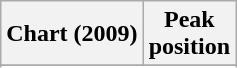<table class="wikitable sortable">
<tr>
<th>Chart (2009)</th>
<th>Peak<br>position</th>
</tr>
<tr>
</tr>
<tr>
</tr>
<tr>
</tr>
</table>
